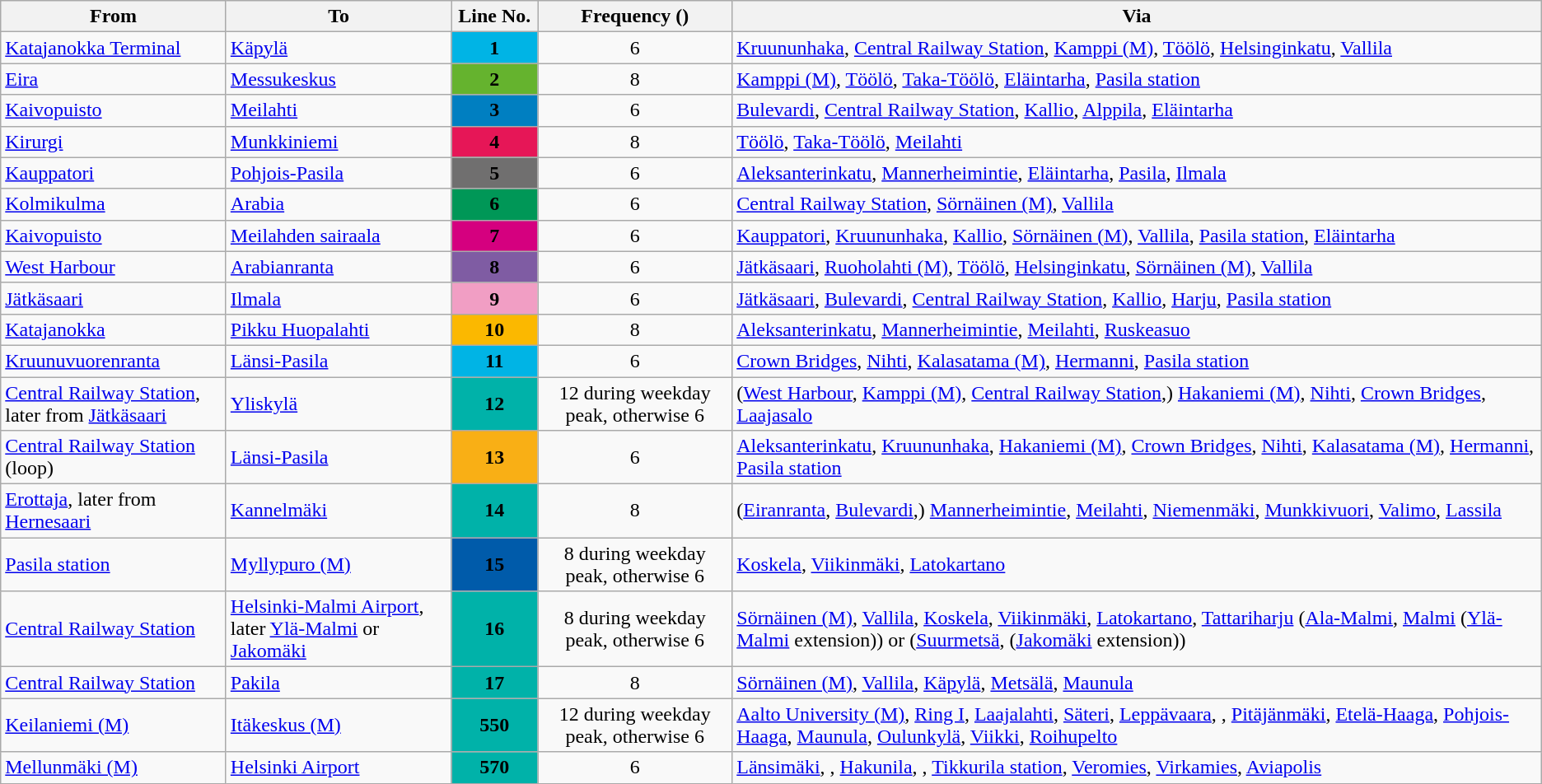<table class="wikitable mw-collapsible mw-collapsed">
<tr>
<th width="175px" align="center">From</th>
<th width="175px" align="center">To</th>
<th width="62.5px">Line No.</th>
<th width="150px">Frequency ()</th>
<th align="center">Via</th>
</tr>
<tr>
<td><a href='#'>Katajanokka Terminal</a></td>
<td><a href='#'>Käpylä</a></td>
<td align="center" bgcolor="#00b4e5"><span><strong>1</strong></span></td>
<td align="center">6</td>
<td><a href='#'>Kruununhaka</a>, <a href='#'>Central Railway Station</a>, <a href='#'>Kamppi (M)</a>, <a href='#'>Töölö</a>, <a href='#'>Helsinginkatu</a>, <a href='#'>Vallila</a></td>
</tr>
<tr>
<td><a href='#'>Eira</a></td>
<td><a href='#'>Messukeskus</a></td>
<td align="center" bgcolor="#65b32e"><span><strong>2</strong></span></td>
<td align="center">8</td>
<td><a href='#'>Kamppi (M)</a>, <a href='#'>Töölö</a>, <a href='#'>Taka-Töölö</a>, <a href='#'>Eläintarha</a>, <a href='#'>Pasila station</a></td>
</tr>
<tr>
<td><a href='#'>Kaivopuisto</a></td>
<td><a href='#'>Meilahti</a></td>
<td align="center" bgcolor="#007fc1"><span><strong>3</strong></span></td>
<td align="center">6</td>
<td><a href='#'>Bulevardi</a>, <a href='#'>Central Railway Station</a>, <a href='#'>Kallio</a>, <a href='#'>Alppila</a>, <a href='#'>Eläintarha</a></td>
</tr>
<tr>
<td><a href='#'>Kirurgi</a></td>
<td><a href='#'>Munkkiniemi</a></td>
<td align="center" bgcolor="#e61657"><span><strong>4</strong></span></td>
<td align="center">8</td>
<td><a href='#'>Töölö</a>, <a href='#'>Taka-Töölö</a>, <a href='#'>Meilahti</a></td>
</tr>
<tr>
<td><a href='#'>Kauppatori</a></td>
<td><a href='#'>Pohjois-Pasila</a></td>
<td align="center" bgcolor="#706f6f"><span><strong>5</strong></span></td>
<td align="center">6</td>
<td><a href='#'>Aleksanterinkatu</a>, <a href='#'>Mannerheimintie</a>, <a href='#'>Eläintarha</a>, <a href='#'>Pasila</a>, <a href='#'>Ilmala</a></td>
</tr>
<tr>
<td><a href='#'>Kolmikulma</a></td>
<td><a href='#'>Arabia</a></td>
<td align="center" bgcolor="#009757"><span><strong>6</strong></span></td>
<td align="center">6</td>
<td><a href='#'>Central Railway Station</a>, <a href='#'>Sörnäinen (M)</a>, <a href='#'>Vallila</a></td>
</tr>
<tr>
<td><a href='#'>Kaivopuisto</a></td>
<td><a href='#'>Meilahden sairaala</a></td>
<td align="center" bgcolor="#d5007f"><span><strong>7</strong></span></td>
<td align="center">6</td>
<td><a href='#'>Kauppatori</a>, <a href='#'>Kruununhaka</a>, <a href='#'>Kallio</a>, <a href='#'>Sörnäinen (M)</a>, <a href='#'>Vallila</a>, <a href='#'>Pasila station</a>, <a href='#'>Eläintarha</a></td>
</tr>
<tr>
<td><a href='#'>West Harbour</a></td>
<td><a href='#'>Arabianranta</a></td>
<td align="center" bgcolor="#7f5ca3"><span><strong>8</strong></span></td>
<td align="center">6</td>
<td><a href='#'>Jätkäsaari</a>, <a href='#'>Ruoholahti (M)</a>, <a href='#'>Töölö</a>, <a href='#'>Helsinginkatu</a>, <a href='#'>Sörnäinen (M)</a>, <a href='#'>Vallila</a></td>
</tr>
<tr>
<td><a href='#'>Jätkäsaari</a></td>
<td><a href='#'>Ilmala</a></td>
<td align="center" bgcolor="#f19ec4"><span><strong>9</strong></span></td>
<td align="center">6</td>
<td><a href='#'>Jätkäsaari</a>, <a href='#'>Bulevardi</a>, <a href='#'>Central Railway Station</a>, <a href='#'>Kallio</a>, <a href='#'>Harju</a>, <a href='#'>Pasila station</a></td>
</tr>
<tr>
<td><a href='#'>Katajanokka</a></td>
<td><a href='#'>Pikku Huopalahti</a></td>
<td align="center" bgcolor="#fbb800"><span><strong>10</strong></span></td>
<td align="center">8</td>
<td><a href='#'>Aleksanterinkatu</a>, <a href='#'>Mannerheimintie</a>, <a href='#'>Meilahti</a>, <a href='#'>Ruskeasuo</a></td>
</tr>
<tr>
<td><a href='#'>Kruunuvuorenranta</a></td>
<td><a href='#'>Länsi-Pasila</a></td>
<td align="center" bgcolor="#00b4e5"><span><strong>11</strong></span></td>
<td align="center">6</td>
<td><a href='#'>Crown Bridges</a>, <a href='#'>Nihti</a>, <a href='#'>Kalasatama (M)</a>, <a href='#'>Hermanni</a>, <a href='#'>Pasila station</a></td>
</tr>
<tr>
<td><a href='#'>Central Railway Station</a>, later from <a href='#'>Jätkäsaari</a></td>
<td><a href='#'>Yliskylä</a></td>
<td align="center" bgcolor="#00b2a9"><span><strong>12</strong></span></td>
<td align="center">12 during weekday peak, otherwise 6</td>
<td>(<a href='#'>West Harbour</a>, <a href='#'>Kamppi (M)</a>, <a href='#'>Central Railway Station</a>,) <a href='#'>Hakaniemi (M)</a>, <a href='#'>Nihti</a>, <a href='#'>Crown Bridges</a>, <a href='#'>Laajasalo</a></td>
</tr>
<tr>
<td><a href='#'>Central Railway Station</a> (loop)</td>
<td><a href='#'>Länsi-Pasila</a></td>
<td align="center" bgcolor="#f9af15"><span><strong>13</strong></span></td>
<td align="center">6</td>
<td><a href='#'>Aleksanterinkatu</a>, <a href='#'>Kruununhaka</a>, <a href='#'>Hakaniemi (M)</a>, <a href='#'>Crown Bridges</a>, <a href='#'>Nihti</a>, <a href='#'>Kalasatama (M)</a>, <a href='#'>Hermanni</a>, <a href='#'>Pasila station</a></td>
</tr>
<tr>
<td><a href='#'>Erottaja</a>, later from <a href='#'>Hernesaari</a></td>
<td><a href='#'>Kannelmäki</a></td>
<td align="center" bgcolor="#00b2a9"><span><strong>14</strong></span></td>
<td align="center">8</td>
<td>(<a href='#'>Eiranranta</a>, <a href='#'>Bulevardi</a>,) <a href='#'>Mannerheimintie</a>, <a href='#'>Meilahti</a>, <a href='#'>Niemenmäki</a>, <a href='#'>Munkkivuori</a>, <a href='#'>Valimo</a>, <a href='#'>Lassila</a></td>
</tr>
<tr>
<td><a href='#'>Pasila station</a></td>
<td><a href='#'>Myllypuro (M)</a></td>
<td align="center" bgcolor="#005baa"><span><strong>15</strong></span></td>
<td align="center">8 during weekday peak, otherwise 6</td>
<td><a href='#'>Koskela</a>, <a href='#'>Viikinmäki</a>, <a href='#'>Latokartano</a></td>
</tr>
<tr>
<td><a href='#'>Central Railway Station</a></td>
<td><a href='#'>Helsinki-Malmi Airport</a>, later <a href='#'>Ylä-Malmi</a> or <a href='#'>Jakomäki</a></td>
<td align="center" bgcolor="#00b2a9"><span><strong>16</strong></span></td>
<td align="center">8 during weekday peak, otherwise 6</td>
<td><a href='#'>Sörnäinen (M)</a>, <a href='#'>Vallila</a>, <a href='#'>Koskela</a>, <a href='#'>Viikinmäki</a>, <a href='#'>Latokartano</a>, <a href='#'>Tattariharju</a> (<a href='#'>Ala-Malmi</a>, <a href='#'>Malmi</a> (<a href='#'>Ylä-Malmi</a> extension)) or (<a href='#'>Suurmetsä</a>,  (<a href='#'>Jakomäki</a> extension))</td>
</tr>
<tr>
<td><a href='#'>Central Railway Station</a></td>
<td><a href='#'>Pakila</a></td>
<td align="center" bgcolor="#00b2a9"><span><strong>17</strong></span></td>
<td align="center">8</td>
<td><a href='#'>Sörnäinen (M)</a>, <a href='#'>Vallila</a>, <a href='#'>Käpylä</a>, <a href='#'>Metsälä</a>, <a href='#'>Maunula</a></td>
</tr>
<tr>
<td><a href='#'>Keilaniemi (M)</a></td>
<td><a href='#'>Itäkeskus (M)</a></td>
<td align="center" bgcolor="#00b2a9"><span><strong>550</strong></span></td>
<td align="center">12 during weekday peak, otherwise 6</td>
<td><a href='#'>Aalto University (M)</a>, <a href='#'>Ring I</a>, <a href='#'>Laajalahti</a>, <a href='#'>Säteri</a>, <a href='#'>Leppävaara</a>, , <a href='#'>Pitäjänmäki</a>, <a href='#'>Etelä-Haaga</a>, <a href='#'>Pohjois-Haaga</a>, <a href='#'>Maunula</a>, <a href='#'>Oulunkylä</a>, <a href='#'>Viikki</a>, <a href='#'>Roihupelto</a></td>
</tr>
<tr>
<td><a href='#'>Mellunmäki (M)</a></td>
<td><a href='#'>Helsinki Airport</a></td>
<td align="center" bgcolor="#00b2a9"><span><strong>570</strong></span></td>
<td align="center">6</td>
<td><a href='#'>Länsimäki</a>, , <a href='#'>Hakunila</a>, , <a href='#'>Tikkurila station</a>, <a href='#'>Veromies</a>, <a href='#'>Virkamies</a>, <a href='#'>Aviapolis</a></td>
</tr>
</table>
